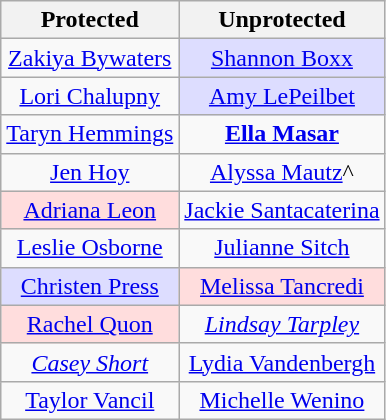<table class="wikitable" style="text-align:center">
<tr>
<th scope="col">Protected</th>
<th scope="col">Unprotected</th>
</tr>
<tr>
<td><a href='#'>Zakiya Bywaters</a></td>
<td bgcolor="ddddff"><a href='#'>Shannon Boxx</a></td>
</tr>
<tr>
<td><a href='#'>Lori Chalupny</a></td>
<td bgcolor="ddddff"><a href='#'>Amy LePeilbet</a></td>
</tr>
<tr>
<td><a href='#'>Taryn Hemmings</a></td>
<td><strong><a href='#'>Ella Masar</a></strong></td>
</tr>
<tr>
<td><a href='#'>Jen Hoy</a></td>
<td><a href='#'>Alyssa Mautz</a>^</td>
</tr>
<tr>
<td bgcolor="ffdddd"><a href='#'>Adriana Leon</a></td>
<td><a href='#'>Jackie Santacaterina</a></td>
</tr>
<tr>
<td><a href='#'>Leslie Osborne</a></td>
<td><a href='#'>Julianne Sitch</a></td>
</tr>
<tr>
<td bgcolor="ddddff"><a href='#'>Christen Press</a></td>
<td bgcolor="ffdddd"><a href='#'>Melissa Tancredi</a></td>
</tr>
<tr>
<td bgcolor="ffdddd"><a href='#'>Rachel Quon</a></td>
<td><em><a href='#'>Lindsay Tarpley</a></em></td>
</tr>
<tr>
<td><em><a href='#'>Casey Short</a></em></td>
<td><a href='#'>Lydia Vandenbergh</a></td>
</tr>
<tr>
<td><a href='#'>Taylor Vancil</a></td>
<td><a href='#'>Michelle Wenino</a></td>
</tr>
</table>
